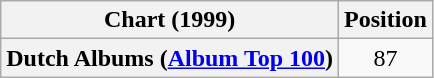<table class="wikitable plainrowheaders" style="text-align:center">
<tr>
<th scope="col">Chart (1999)</th>
<th scope="col">Position</th>
</tr>
<tr>
<th scope="row">Dutch Albums (<a href='#'>Album Top 100</a>)</th>
<td>87</td>
</tr>
</table>
